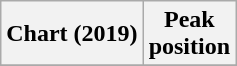<table class="wikitable plainrowheaders" style="text-align:center">
<tr>
<th scope="col">Chart (2019)</th>
<th scope="col">Peak<br>position</th>
</tr>
<tr>
</tr>
</table>
